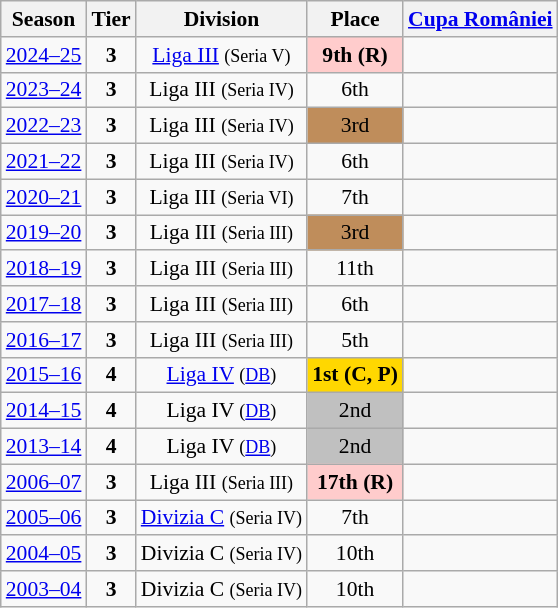<table class="wikitable" style="text-align:center; font-size:90%">
<tr>
<th>Season</th>
<th>Tier</th>
<th>Division</th>
<th>Place</th>
<th><a href='#'>Cupa României</a></th>
</tr>
<tr>
<td><a href='#'>2024–25</a></td>
<td><strong>3</strong></td>
<td><a href='#'>Liga III</a> <small>(Seria V)</small></td>
<td align=center bgcolor=#FFCCCC><strong>9th (R)</strong></td>
<td></td>
</tr>
<tr>
<td><a href='#'>2023–24</a></td>
<td><strong>3</strong></td>
<td>Liga III <small>(Seria IV)</small></td>
<td>6th</td>
<td></td>
</tr>
<tr>
<td><a href='#'>2022–23</a></td>
<td><strong>3</strong></td>
<td>Liga III <small>(Seria IV)</small></td>
<td align=center bgcolor=#BF8D5B>3rd</td>
<td></td>
</tr>
<tr>
<td><a href='#'>2021–22</a></td>
<td><strong>3</strong></td>
<td>Liga III <small>(Seria IV)</small></td>
<td>6th</td>
<td></td>
</tr>
<tr>
<td><a href='#'>2020–21</a></td>
<td><strong>3</strong></td>
<td>Liga III <small>(Seria VI)</small></td>
<td>7th</td>
<td></td>
</tr>
<tr>
<td><a href='#'>2019–20</a></td>
<td><strong>3</strong></td>
<td>Liga III <small>(Seria III)</small></td>
<td align=center bgcolor=#BF8D5B>3rd</td>
<td></td>
</tr>
<tr>
<td><a href='#'>2018–19</a></td>
<td><strong>3</strong></td>
<td>Liga III <small>(Seria III)</small></td>
<td>11th</td>
<td></td>
</tr>
<tr>
<td><a href='#'>2017–18</a></td>
<td><strong>3</strong></td>
<td>Liga III <small>(Seria III)</small></td>
<td>6th</td>
<td></td>
</tr>
<tr>
<td><a href='#'>2016–17</a></td>
<td><strong>3</strong></td>
<td>Liga III <small>(Seria III)</small></td>
<td>5th</td>
<td></td>
</tr>
<tr>
<td><a href='#'>2015–16</a></td>
<td><strong>4</strong></td>
<td><a href='#'>Liga IV</a> <small>(<a href='#'>DB</a>)</small></td>
<td align=center bgcolor=gold><strong>1st</strong> <strong>(C, P)</strong></td>
<td></td>
</tr>
<tr>
<td><a href='#'>2014–15</a></td>
<td><strong>4</strong></td>
<td>Liga IV <small>(<a href='#'>DB</a>)</small></td>
<td align=center bgcolor=silver>2nd</td>
<td></td>
</tr>
<tr>
<td><a href='#'>2013–14</a></td>
<td><strong>4</strong></td>
<td>Liga IV <small>(<a href='#'>DB</a>)</small></td>
<td align=center bgcolor=silver>2nd</td>
<td></td>
</tr>
<tr>
<td><a href='#'>2006–07</a></td>
<td><strong>3</strong></td>
<td>Liga III <small>(Seria III)</small></td>
<td align=center bgcolor=#FFCCCC><strong>17th (R)</strong></td>
<td></td>
</tr>
<tr>
<td><a href='#'>2005–06</a></td>
<td><strong>3</strong></td>
<td><a href='#'>Divizia C</a> <small>(Seria IV)</small></td>
<td>7th</td>
<td></td>
</tr>
<tr>
<td><a href='#'>2004–05</a></td>
<td><strong>3</strong></td>
<td>Divizia C <small>(Seria IV)</small></td>
<td>10th</td>
<td></td>
</tr>
<tr>
<td><a href='#'>2003–04</a></td>
<td><strong>3</strong></td>
<td>Divizia C <small>(Seria IV)</small></td>
<td>10th</td>
<td></td>
</tr>
</table>
